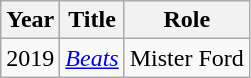<table class="wikitable">
<tr>
<th>Year</th>
<th>Title</th>
<th>Role</th>
</tr>
<tr>
<td>2019</td>
<td><em><a href='#'>Beats</a></em></td>
<td>Mister Ford</td>
</tr>
</table>
